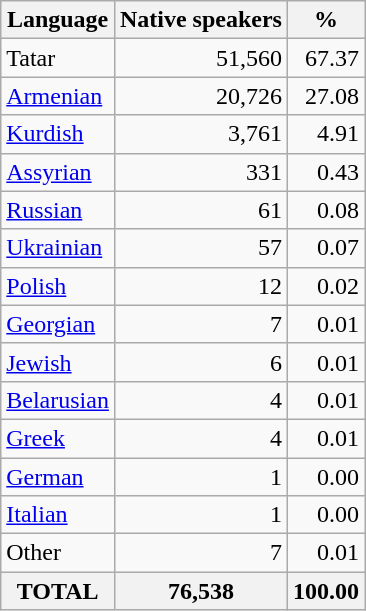<table class="wikitable sortable">
<tr>
<th>Language</th>
<th>Native speakers</th>
<th>%</th>
</tr>
<tr>
<td>Tatar</td>
<td align="right">51,560</td>
<td align="right">67.37</td>
</tr>
<tr>
<td><a href='#'>Armenian</a></td>
<td align="right">20,726</td>
<td align="right">27.08</td>
</tr>
<tr>
<td><a href='#'>Kurdish</a></td>
<td align="right">3,761</td>
<td align="right">4.91</td>
</tr>
<tr>
<td><a href='#'>Assyrian</a></td>
<td align="right">331</td>
<td align="right">0.43</td>
</tr>
<tr>
<td><a href='#'>Russian</a></td>
<td align="right">61</td>
<td align="right">0.08</td>
</tr>
<tr>
<td><a href='#'>Ukrainian</a></td>
<td align="right">57</td>
<td align="right">0.07</td>
</tr>
<tr>
<td><a href='#'>Polish</a></td>
<td align="right">12</td>
<td align="right">0.02</td>
</tr>
<tr>
<td><a href='#'>Georgian</a></td>
<td align="right">7</td>
<td align="right">0.01</td>
</tr>
<tr>
<td><a href='#'>Jewish</a></td>
<td align="right">6</td>
<td align="right">0.01</td>
</tr>
<tr>
<td><a href='#'>Belarusian</a></td>
<td align="right">4</td>
<td align="right">0.01</td>
</tr>
<tr>
<td><a href='#'>Greek</a></td>
<td align="right">4</td>
<td align="right">0.01</td>
</tr>
<tr>
<td><a href='#'>German</a></td>
<td align="right">1</td>
<td align="right">0.00</td>
</tr>
<tr>
<td><a href='#'>Italian</a></td>
<td align="right">1</td>
<td align="right">0.00</td>
</tr>
<tr>
<td>Other</td>
<td align="right">7</td>
<td align="right">0.01</td>
</tr>
<tr>
<th>TOTAL</th>
<th>76,538</th>
<th>100.00</th>
</tr>
</table>
